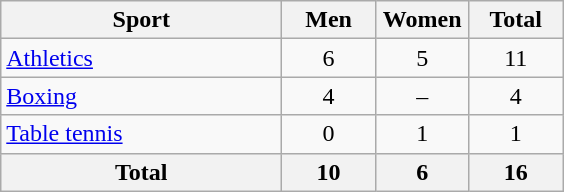<table class="wikitable sortable" style="text-align:center;">
<tr>
<th width=180>Sport</th>
<th width=55>Men</th>
<th width=55>Women</th>
<th width=55>Total</th>
</tr>
<tr>
<td align=left><a href='#'>Athletics</a></td>
<td>6</td>
<td>5</td>
<td>11</td>
</tr>
<tr>
<td align=left><a href='#'>Boxing</a></td>
<td>4</td>
<td>–</td>
<td>4</td>
</tr>
<tr>
<td align=left><a href='#'>Table tennis</a></td>
<td>0</td>
<td>1</td>
<td>1</td>
</tr>
<tr>
<th>Total</th>
<th>10</th>
<th>6</th>
<th>16</th>
</tr>
</table>
